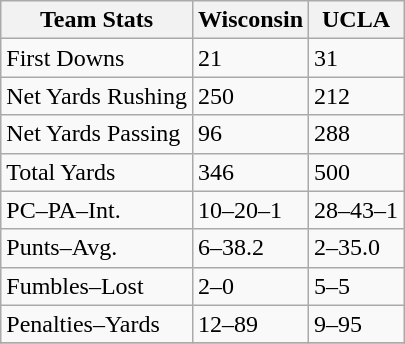<table class="wikitable">
<tr>
<th>Team Stats</th>
<th>Wisconsin</th>
<th>UCLA</th>
</tr>
<tr>
<td>First Downs</td>
<td>21</td>
<td>31</td>
</tr>
<tr>
<td>Net Yards Rushing</td>
<td>250</td>
<td>212</td>
</tr>
<tr>
<td>Net Yards Passing</td>
<td>96</td>
<td>288</td>
</tr>
<tr>
<td>Total Yards</td>
<td>346</td>
<td>500</td>
</tr>
<tr>
<td>PC–PA–Int.</td>
<td>10–20–1</td>
<td>28–43–1</td>
</tr>
<tr>
<td>Punts–Avg.</td>
<td>6–38.2</td>
<td>2–35.0</td>
</tr>
<tr>
<td>Fumbles–Lost</td>
<td>2–0</td>
<td>5–5</td>
</tr>
<tr>
<td>Penalties–Yards</td>
<td>12–89</td>
<td>9–95</td>
</tr>
<tr>
</tr>
</table>
